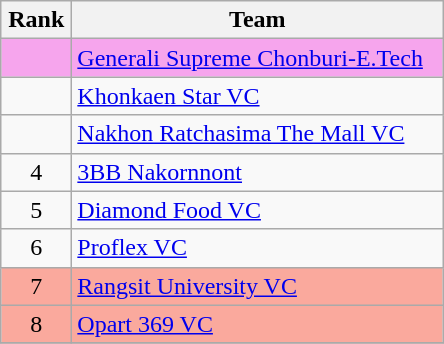<table class="wikitable" style="text-align: center;">
<tr>
<th width=40>Rank</th>
<th width=240>Team</th>
</tr>
<tr bgcolor=#F6A5ED>
<td></td>
<td align=left><a href='#'>Generali Supreme Chonburi-E.Tech</a></td>
</tr>
<tr>
<td></td>
<td align=left><a href='#'>Khonkaen Star VC</a></td>
</tr>
<tr>
<td></td>
<td align=left><a href='#'>Nakhon Ratchasima The Mall VC</a></td>
</tr>
<tr>
<td>4</td>
<td align=left><a href='#'>3BB Nakornnont</a></td>
</tr>
<tr>
<td>5</td>
<td align=left><a href='#'>Diamond Food VC</a></td>
</tr>
<tr>
<td>6</td>
<td align=left><a href='#'>Proflex VC</a></td>
</tr>
<tr bgcolor=#FAA99D>
<td>7</td>
<td align=left><a href='#'>Rangsit University VC</a></td>
</tr>
<tr bgcolor=#FAA99D>
<td>8</td>
<td align=left><a href='#'>Opart 369 VC</a></td>
</tr>
<tr>
</tr>
</table>
